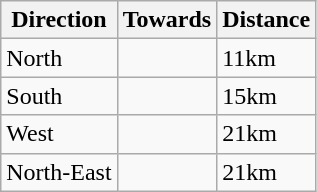<table class="wikitable">
<tr>
<th>Direction</th>
<th>Towards</th>
<th>Distance</th>
</tr>
<tr>
<td>North</td>
<td></td>
<td>11km</td>
</tr>
<tr>
<td>South</td>
<td></td>
<td>15km</td>
</tr>
<tr>
<td>West</td>
<td></td>
<td>21km</td>
</tr>
<tr>
<td>North-East</td>
<td></td>
<td>21km</td>
</tr>
</table>
